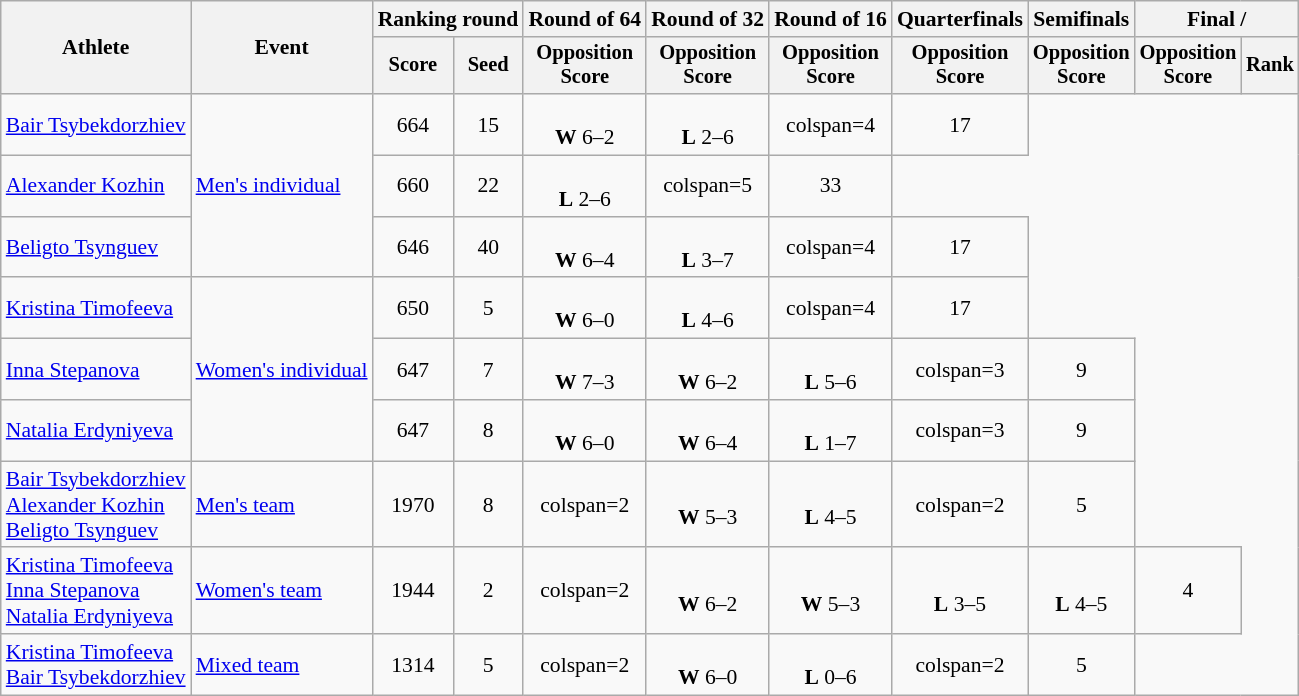<table class="wikitable" style="text-align:center; font-size:90%">
<tr>
<th rowspan=2>Athlete</th>
<th rowspan=2>Event</th>
<th colspan=2>Ranking round</th>
<th>Round of 64</th>
<th>Round of 32</th>
<th>Round of 16</th>
<th>Quarterfinals</th>
<th>Semifinals</th>
<th colspan=2>Final / </th>
</tr>
<tr style="font-size:95%">
<th>Score</th>
<th>Seed</th>
<th>Opposition<br>Score</th>
<th>Opposition<br>Score</th>
<th>Opposition<br>Score</th>
<th>Opposition<br>Score</th>
<th>Opposition<br>Score</th>
<th>Opposition<br>Score</th>
<th>Rank</th>
</tr>
<tr>
<td align=left><a href='#'>Bair Tsybekdorzhiev</a></td>
<td style="text-align:left;" rowspan=3><a href='#'>Men's individual</a></td>
<td>664</td>
<td>15</td>
<td><br><strong>W</strong> 6–2</td>
<td><br><strong>L</strong> 2–6</td>
<td>colspan=4 </td>
<td>17</td>
</tr>
<tr>
<td align=left><a href='#'>Alexander Kozhin</a></td>
<td>660</td>
<td>22</td>
<td><br><strong>L</strong> 2–6</td>
<td>colspan=5 </td>
<td>33</td>
</tr>
<tr>
<td align=left><a href='#'>Beligto Tsynguev</a></td>
<td>646</td>
<td>40</td>
<td><br><strong>W</strong> 6–4</td>
<td><br><strong>L</strong> 3–7</td>
<td>colspan=4 </td>
<td>17</td>
</tr>
<tr>
<td align=left><a href='#'>Kristina Timofeeva</a></td>
<td style="text-align:left;" rowspan=3><a href='#'>Women's individual</a></td>
<td>650</td>
<td>5</td>
<td><br><strong>W</strong> 6–0</td>
<td><br><strong>L</strong> 4–6</td>
<td>colspan=4 </td>
<td>17</td>
</tr>
<tr>
<td align=left><a href='#'>Inna Stepanova</a></td>
<td>647</td>
<td>7</td>
<td><br><strong>W</strong> 7–3</td>
<td><br><strong>W</strong> 6–2</td>
<td><br><strong>L</strong> 5–6</td>
<td>colspan=3 </td>
<td>9</td>
</tr>
<tr>
<td align=left><a href='#'>Natalia Erdyniyeva</a></td>
<td>647</td>
<td>8</td>
<td><br><strong>W</strong> 6–0</td>
<td><br><strong>W</strong> 6–4</td>
<td><br><strong>L</strong> 1–7</td>
<td>colspan=3 </td>
<td>9</td>
</tr>
<tr>
<td align=left><a href='#'>Bair Tsybekdorzhiev</a><br><a href='#'>Alexander Kozhin</a><br><a href='#'>Beligto Tsynguev</a></td>
<td align=left><a href='#'>Men's team</a></td>
<td>1970</td>
<td>8</td>
<td>colspan=2 </td>
<td><br><strong>W</strong> 5–3</td>
<td><br><strong>L</strong> 4–5</td>
<td>colspan=2 </td>
<td>5</td>
</tr>
<tr>
<td align=left><a href='#'>Kristina Timofeeva</a><br><a href='#'>Inna Stepanova</a><br><a href='#'>Natalia Erdyniyeva</a></td>
<td align=left><a href='#'>Women's team</a></td>
<td>1944</td>
<td>2</td>
<td>colspan=2 </td>
<td><br><strong>W</strong> 6–2</td>
<td><br><strong>W</strong> 5–3</td>
<td><br><strong>L</strong> 3–5</td>
<td><br><strong>L</strong> 4–5</td>
<td>4</td>
</tr>
<tr>
<td align=left><a href='#'>Kristina Timofeeva</a><br><a href='#'>Bair Tsybekdorzhiev</a></td>
<td align=left><a href='#'>Mixed team</a></td>
<td>1314</td>
<td>5</td>
<td>colspan=2 </td>
<td><br><strong>W</strong> 6–0</td>
<td><br><strong>L</strong> 0–6</td>
<td>colspan=2 </td>
<td>5</td>
</tr>
</table>
